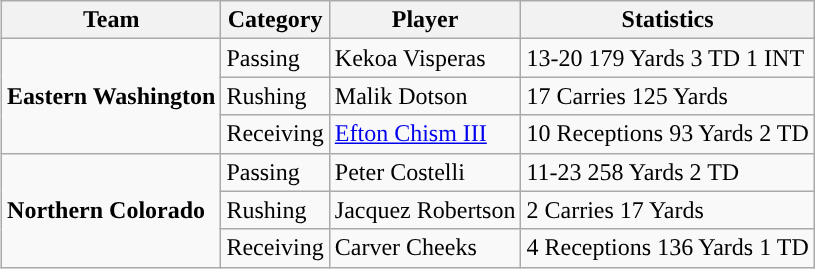<table class="wikitable" style="float: right;">
<tr>
<th>Team</th>
<th>Category</th>
<th>Player</th>
<th>Statistics</th>
</tr>
<tr>
<td rowspan=3><strong>Eastern Washington</strong></td>
<td>Passing</td>
<td>Kekoa Visperas</td>
<td>13-20 179 Yards 3 TD 1 INT</td>
</tr>
<tr>
<td>Rushing</td>
<td>Malik Dotson</td>
<td>17 Carries 125 Yards</td>
</tr>
<tr>
<td>Receiving</td>
<td><a href='#'>Efton Chism III</a></td>
<td>10 Receptions 93 Yards 2 TD</td>
</tr>
<tr>
<td rowspan=3><strong>Northern Colorado</strong></td>
<td>Passing</td>
<td>Peter Costelli</td>
<td>11-23 258 Yards 2 TD</td>
</tr>
<tr>
<td>Rushing</td>
<td>Jacquez Robertson</td>
<td>2 Carries 17 Yards</td>
</tr>
<tr>
<td>Receiving</td>
<td>Carver Cheeks</td>
<td>4 Receptions 136 Yards 1 TD</td>
</tr>
</table>
